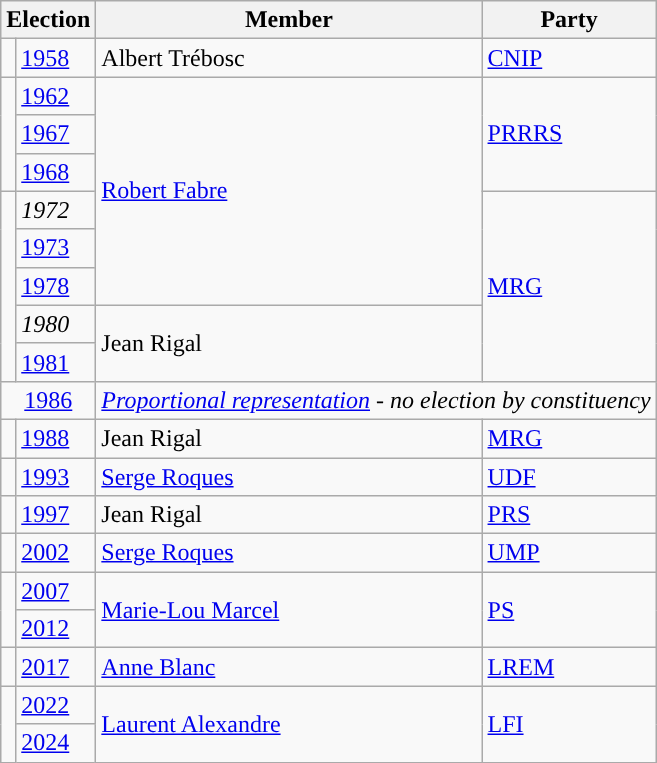<table class="wikitable">
<tr>
<th colspan="2">Election</th>
<th>Member</th>
<th>Party</th>
</tr>
<tr>
<td style="color:inherit;background-color: "></td>
<td><a href='#'>1958</a></td>
<td>Albert Trébosc</td>
<td><a href='#'>CNIP</a></td>
</tr>
<tr>
<td rowspan="3" style="color:inherit;background-color: "></td>
<td><a href='#'>1962</a></td>
<td rowspan="6"><a href='#'>Robert Fabre</a></td>
<td rowspan="3"><a href='#'>PRRRS</a></td>
</tr>
<tr>
<td><a href='#'>1967</a></td>
</tr>
<tr>
<td><a href='#'>1968</a></td>
</tr>
<tr>
<td rowspan="5" style="color:inherit;background-color: "></td>
<td><em>1972</em></td>
<td rowspan="5"><a href='#'>MRG</a></td>
</tr>
<tr>
<td><a href='#'>1973</a></td>
</tr>
<tr>
<td><a href='#'>1978</a></td>
</tr>
<tr>
<td><em>1980</em></td>
<td rowspan="2">Jean Rigal</td>
</tr>
<tr>
<td><a href='#'>1981</a></td>
</tr>
<tr>
<td colspan="2" align="center"><a href='#'>1986</a></td>
<td colspan="2"><em><a href='#'>Proportional representation</a> - no election by constituency</em></td>
</tr>
<tr>
<td style="color:inherit;background-color: "></td>
<td><a href='#'>1988</a></td>
<td>Jean Rigal</td>
<td><a href='#'>MRG</a></td>
</tr>
<tr>
<td style="color:inherit;background-color: "></td>
<td><a href='#'>1993</a></td>
<td><a href='#'>Serge Roques</a></td>
<td><a href='#'>UDF</a></td>
</tr>
<tr>
<td style="color:inherit;background-color: "></td>
<td><a href='#'>1997</a></td>
<td>Jean Rigal</td>
<td><a href='#'>PRS</a></td>
</tr>
<tr>
<td style="color:inherit;background-color: "></td>
<td><a href='#'>2002</a></td>
<td><a href='#'>Serge Roques</a></td>
<td><a href='#'>UMP</a></td>
</tr>
<tr>
<td rowspan="2" style="color:inherit;background-color: "></td>
<td><a href='#'>2007</a></td>
<td rowspan="2"><a href='#'>Marie-Lou Marcel</a></td>
<td rowspan="2"><a href='#'>PS</a></td>
</tr>
<tr>
<td><a href='#'>2012</a></td>
</tr>
<tr>
<td style="color:inherit;background-color: "></td>
<td><a href='#'>2017</a></td>
<td><a href='#'>Anne Blanc</a></td>
<td><a href='#'>LREM</a></td>
</tr>
<tr>
<td rowspan="2" style="color:inherit;background-color: "></td>
<td><a href='#'>2022</a></td>
<td rowspan="2"><a href='#'>Laurent Alexandre</a></td>
<td rowspan="2"><a href='#'>LFI</a></td>
</tr>
<tr>
<td><a href='#'>2024</a></td>
</tr>
</table>
